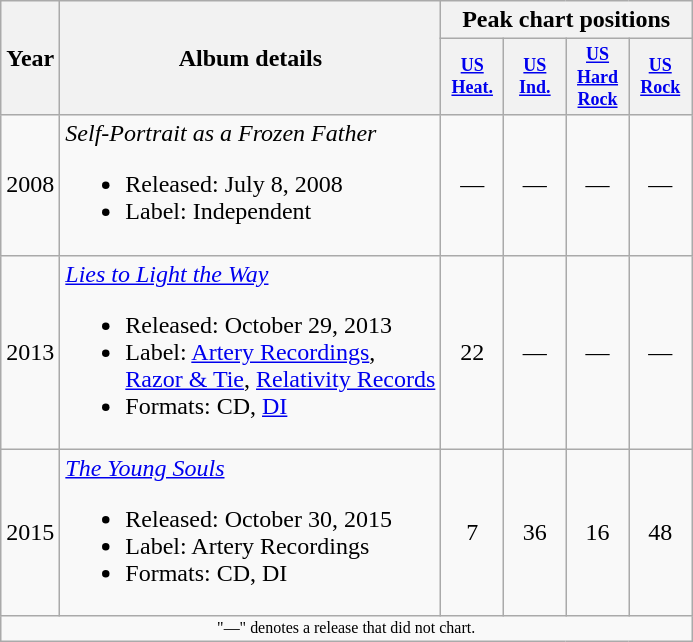<table class="wikitable">
<tr>
<th rowspan="2">Year</th>
<th rowspan="2">Album details</th>
<th colspan="4">Peak chart positions</th>
</tr>
<tr>
<th style="width:3em;font-size:75%"><a href='#'>US<br>Heat.</a><br></th>
<th style="width:3em;font-size:75%"><a href='#'>US<br>Ind.</a><br></th>
<th style="width:3em;font-size:75%"><a href='#'>US<br>Hard Rock</a><br></th>
<th style="width:3em;font-size:75%"><a href='#'>US<br>Rock</a><br></th>
</tr>
<tr>
<td style="text-align:center;">2008</td>
<td align="left"><em> Self-Portrait as a Frozen Father </em><br><ul><li>Released: July 8, 2008</li><li>Label: Independent</li></ul></td>
<td style="text-align:center;">—</td>
<td style="text-align:center;">—</td>
<td style="text-align:center;">—</td>
<td style="text-align:center;">—</td>
</tr>
<tr>
<td style="text-align:center;">2013</td>
<td align="left"><em><a href='#'>Lies to Light the Way</a></em><br><ul><li>Released: October 29, 2013</li><li>Label: <a href='#'>Artery Recordings</a>,<br><a href='#'>Razor & Tie</a>, <a href='#'>Relativity Records</a></li><li>Formats: CD, <a href='#'>DI</a></li></ul></td>
<td style="text-align:center;">22</td>
<td style="text-align:center;">—</td>
<td style="text-align:center;">—</td>
<td style="text-align:center;">—</td>
</tr>
<tr>
<td style="text-align:center;">2015</td>
<td align="left"><em><a href='#'>The Young Souls</a></em><br><ul><li>Released: October 30, 2015</li><li>Label: Artery Recordings</li><li>Formats: CD, DI</li></ul></td>
<td style="text-align:center;">7</td>
<td style="text-align:center;">36</td>
<td style="text-align:center;">16</td>
<td style="text-align:center;">48</td>
</tr>
<tr>
<td colspan="10" style="text-align:center; font-size:8pt;">"—" denotes a release that did not chart.</td>
</tr>
</table>
